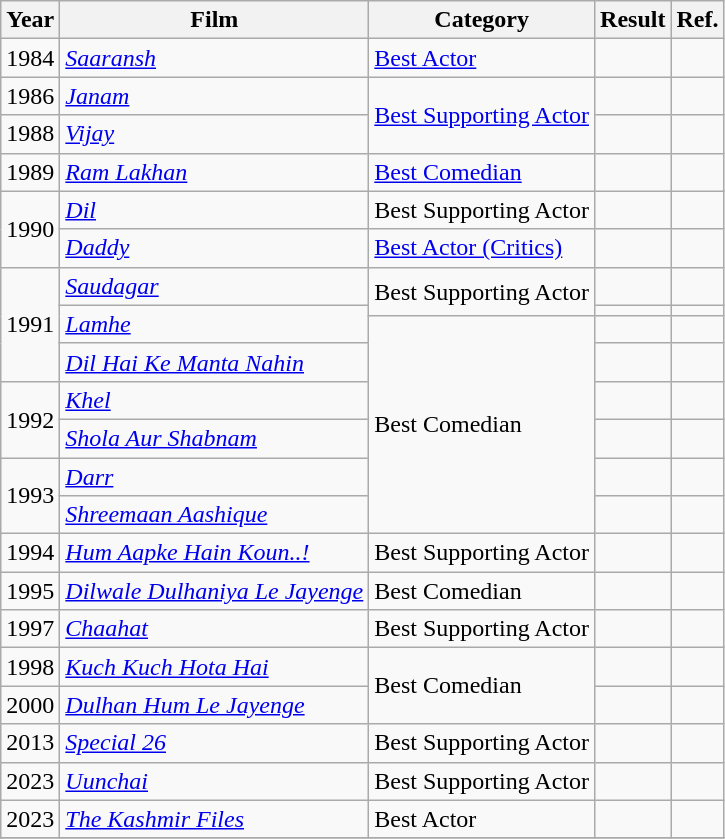<table class="wikitable sortable">
<tr>
<th>Year</th>
<th>Film</th>
<th>Category</th>
<th>Result</th>
<th>Ref.</th>
</tr>
<tr>
<td>1984</td>
<td><em><a href='#'>Saaransh</a></em></td>
<td><a href='#'>Best Actor</a></td>
<td></td>
<td></td>
</tr>
<tr>
<td>1986</td>
<td><em><a href='#'>Janam</a></em></td>
<td rowspan="2"><a href='#'>Best Supporting Actor</a></td>
<td></td>
<td></td>
</tr>
<tr>
<td>1988</td>
<td><em><a href='#'>Vijay</a></em></td>
<td></td>
<td></td>
</tr>
<tr>
<td>1989</td>
<td><em><a href='#'>Ram Lakhan</a></em></td>
<td><a href='#'>Best Comedian</a></td>
<td></td>
<td></td>
</tr>
<tr>
<td rowspan="2">1990</td>
<td><em><a href='#'>Dil</a></em></td>
<td>Best Supporting Actor</td>
<td></td>
<td></td>
</tr>
<tr>
<td><em><a href='#'>Daddy</a></em></td>
<td><a href='#'>Best Actor (Critics)</a></td>
<td></td>
<td></td>
</tr>
<tr>
<td rowspan="4">1991</td>
<td><em><a href='#'>Saudagar</a></em></td>
<td rowspan="2">Best Supporting Actor</td>
<td></td>
<td></td>
</tr>
<tr>
<td rowspan="2"><em><a href='#'>Lamhe</a></em></td>
<td></td>
<td></td>
</tr>
<tr>
<td rowspan="6">Best Comedian</td>
<td></td>
<td></td>
</tr>
<tr>
<td><em><a href='#'>Dil Hai Ke Manta Nahin</a></em></td>
<td></td>
<td></td>
</tr>
<tr>
<td rowspan="2">1992</td>
<td><em><a href='#'>Khel</a></em></td>
<td></td>
<td></td>
</tr>
<tr>
<td><em><a href='#'>Shola Aur Shabnam</a></em></td>
<td></td>
<td></td>
</tr>
<tr>
<td rowspan="2">1993</td>
<td><em><a href='#'>Darr</a></em></td>
<td></td>
<td></td>
</tr>
<tr>
<td><em><a href='#'>Shreemaan Aashique</a></em></td>
<td></td>
<td></td>
</tr>
<tr>
<td>1994</td>
<td><em><a href='#'>Hum Aapke Hain Koun..!</a></em></td>
<td>Best Supporting Actor</td>
<td></td>
<td></td>
</tr>
<tr>
<td>1995</td>
<td><em><a href='#'>Dilwale Dulhaniya Le Jayenge</a></em></td>
<td>Best Comedian</td>
<td></td>
<td></td>
</tr>
<tr>
<td>1997</td>
<td><em><a href='#'>Chaahat</a></em></td>
<td>Best Supporting Actor</td>
<td></td>
<td></td>
</tr>
<tr>
<td>1998</td>
<td><em><a href='#'>Kuch Kuch Hota Hai</a></em></td>
<td rowspan="2">Best Comedian</td>
<td></td>
<td></td>
</tr>
<tr>
<td>2000</td>
<td><em><a href='#'>Dulhan Hum Le Jayenge</a></em></td>
<td></td>
<td></td>
</tr>
<tr>
<td>2013</td>
<td><em><a href='#'>Special 26</a></em></td>
<td>Best Supporting Actor</td>
<td></td>
<td></td>
</tr>
<tr>
<td>2023</td>
<td><em><a href='#'>Uunchai</a></em></td>
<td>Best Supporting Actor</td>
<td></td>
<td></td>
</tr>
<tr>
<td>2023</td>
<td><em><a href='#'>The Kashmir Files</a></em></td>
<td>Best Actor</td>
<td></td>
<td></td>
</tr>
<tr>
</tr>
</table>
